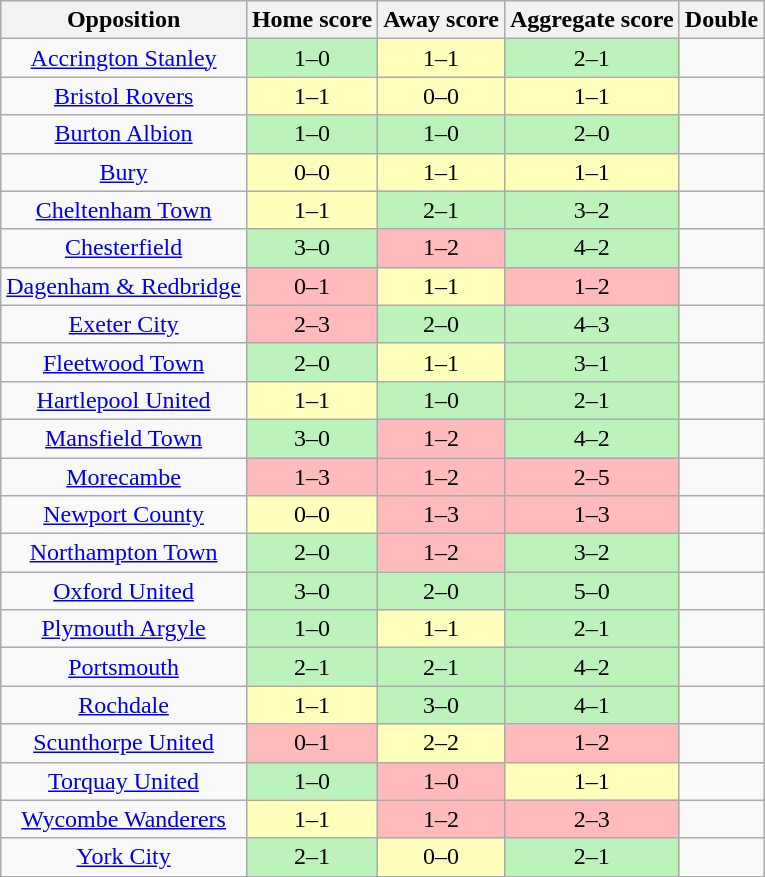<table class="wikitable" style="text-align: center;">
<tr>
<th>Opposition</th>
<th>Home score</th>
<th>Away score</th>
<th>Aggregate score</th>
<th>Double</th>
</tr>
<tr>
<td><a href='#'>Accrington Stanley</a></td>
<td style="background:#bbf3bb;">1–0</td>
<td style="background:#ffffbb;">1–1</td>
<td style="background:#bbf3bb;">2–1</td>
<td></td>
</tr>
<tr>
<td><a href='#'>Bristol Rovers</a></td>
<td style="background:#ffffbb;">1–1</td>
<td style="background:#ffffbb;">0–0</td>
<td style="background:#ffffbb;">1–1</td>
<td></td>
</tr>
<tr>
<td><a href='#'>Burton Albion</a></td>
<td style="background:#bbf3bb;">1–0</td>
<td style="background:#bbf3bb;">1–0</td>
<td style="background:#bbf3bb;">2–0</td>
<td></td>
</tr>
<tr>
<td><a href='#'>Bury</a></td>
<td style="background:#ffffbb;">0–0</td>
<td style="background:#ffffbb;">1–1</td>
<td style="background:#ffffbb;">1–1</td>
<td></td>
</tr>
<tr>
<td><a href='#'>Cheltenham Town</a></td>
<td style="background:#ffffbb;">1–1</td>
<td style="background:#bbf3bb;">2–1</td>
<td style="background:#bbf3bb;">3–2</td>
<td></td>
</tr>
<tr>
<td><a href='#'>Chesterfield</a></td>
<td style="background:#bbf3bb;">3–0</td>
<td style="background:#ffbbbb;">1–2</td>
<td style="background:#bbf3bb;">4–2</td>
<td></td>
</tr>
<tr>
<td><a href='#'>Dagenham & Redbridge</a></td>
<td style="background:#ffbbbb;">0–1</td>
<td style="background:#ffffbb;">1–1</td>
<td style="background:#ffbbbb;">1–2</td>
<td></td>
</tr>
<tr>
<td><a href='#'>Exeter City</a></td>
<td style="background:#ffbbbb;">2–3</td>
<td style="background:#bbf3bb;">2–0</td>
<td style="background:#bbf3bb;">4–3</td>
<td></td>
</tr>
<tr>
<td><a href='#'>Fleetwood Town</a></td>
<td style="background:#bbf3bb;">2–0</td>
<td style="background:#ffffbb;">1–1</td>
<td style="background:#bbf3bb;">3–1</td>
<td></td>
</tr>
<tr>
<td><a href='#'>Hartlepool United</a></td>
<td style="background:#ffffbb;">1–1</td>
<td style="background:#bbf3bb;">1–0</td>
<td style="background:#bbf3bb;">2–1</td>
<td></td>
</tr>
<tr>
<td><a href='#'>Mansfield Town</a></td>
<td style="background:#bbf3bb">3–0</td>
<td style="background:#fbb;">1–2</td>
<td style="background:#bbf3bb;">4–2</td>
<td></td>
</tr>
<tr>
<td><a href='#'>Morecambe</a></td>
<td style="background:#fbb;">1–3</td>
<td style="background:#fbb;">1–2</td>
<td style="background:#fbb;">2–5</td>
<td></td>
</tr>
<tr>
<td><a href='#'>Newport County</a></td>
<td style="background:#ffffbb;">0–0</td>
<td style="background:#fbb;">1–3</td>
<td style="background:#fbb;">1–3</td>
<td></td>
</tr>
<tr>
<td><a href='#'>Northampton Town</a></td>
<td style="background:#bbf3bb;">2–0</td>
<td style="background:#fbb;">1–2</td>
<td style="background:#bbf3bb;">3–2</td>
<td></td>
</tr>
<tr>
<td><a href='#'>Oxford United</a></td>
<td style="background:#bbf3bb;">3–0</td>
<td style="background:#bbf3bb;">2–0</td>
<td style="background:#bbf3bb;">5–0</td>
<td></td>
</tr>
<tr>
<td><a href='#'>Plymouth Argyle</a></td>
<td style="background:#bbf3bb;">1–0</td>
<td style="background:#ffffbb;">1–1</td>
<td style="background:#bbf3bb;">2–1</td>
<td></td>
</tr>
<tr>
<td><a href='#'>Portsmouth</a></td>
<td style="background:#bbf3bb;">2–1</td>
<td style="background:#bbf3bb;">2–1</td>
<td style="background:#bbf3bb;">4–2</td>
<td></td>
</tr>
<tr>
<td><a href='#'>Rochdale</a></td>
<td style="background:#ffffbb;">1–1</td>
<td style="background:#bbf3bb;">3–0</td>
<td style="background:#bbf3bb;">4–1</td>
<td></td>
</tr>
<tr>
<td><a href='#'>Scunthorpe United</a></td>
<td style="background:#fbb;">0–1</td>
<td style="background:#ffffbb;">2–2</td>
<td style="background:#fbb;">1–2</td>
<td></td>
</tr>
<tr>
<td><a href='#'>Torquay United</a></td>
<td style="background:#bbf3bb;">1–0</td>
<td style="background:#fbb;">1–0</td>
<td style="background:#ffffbb;">1–1</td>
<td></td>
</tr>
<tr>
<td><a href='#'>Wycombe Wanderers</a></td>
<td style="background:#ffffbb;">1–1</td>
<td style="background:#fbb;">1–2</td>
<td style="background:#fbb;">2–3</td>
<td></td>
</tr>
<tr>
<td><a href='#'>York City</a></td>
<td style="background:#bbf3bb;">2–1</td>
<td style="background:#ffffbb;">0–0</td>
<td style="background:#bbf3bb;">2–1</td>
<td></td>
</tr>
</table>
